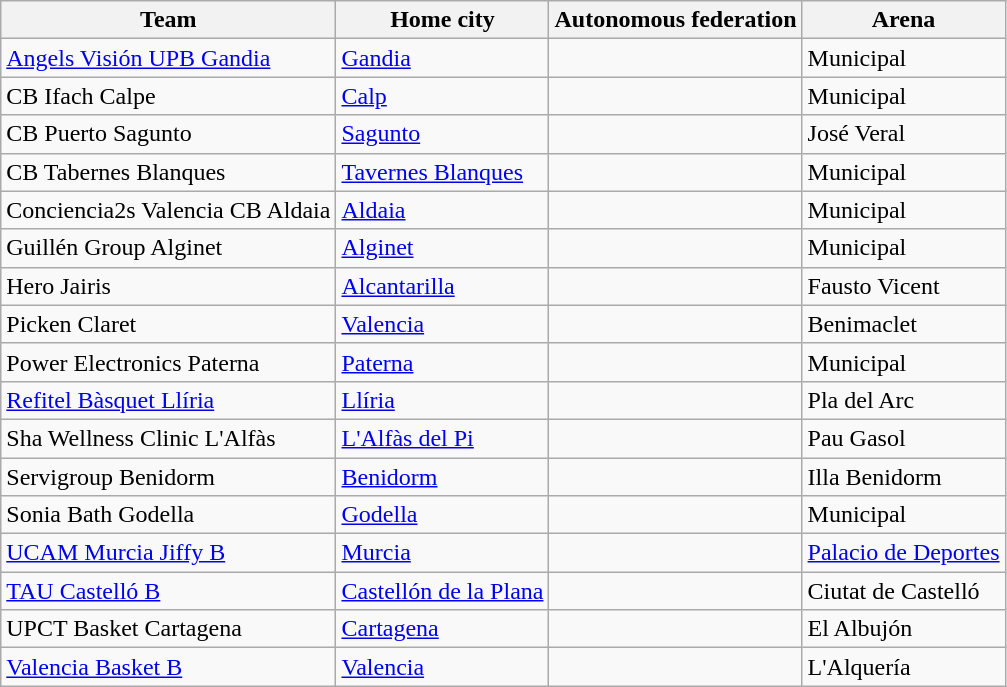<table class="wikitable sortable">
<tr>
<th>Team</th>
<th>Home city</th>
<th>Autonomous federation</th>
<th>Arena</th>
</tr>
<tr>
<td><a href='#'>Angels Visión UPB Gandia</a></td>
<td><a href='#'>Gandia</a></td>
<td></td>
<td>Municipal</td>
</tr>
<tr>
<td>CB Ifach Calpe</td>
<td><a href='#'>Calp</a></td>
<td></td>
<td>Municipal</td>
</tr>
<tr>
<td>CB Puerto Sagunto</td>
<td><a href='#'>Sagunto</a></td>
<td></td>
<td>José Veral</td>
</tr>
<tr>
<td>CB Tabernes Blanques</td>
<td><a href='#'>Tavernes Blanques</a></td>
<td></td>
<td>Municipal</td>
</tr>
<tr>
<td>Conciencia2s Valencia CB Aldaia</td>
<td><a href='#'>Aldaia</a></td>
<td></td>
<td>Municipal</td>
</tr>
<tr>
<td>Guillén Group Alginet</td>
<td><a href='#'>Alginet</a></td>
<td></td>
<td>Municipal</td>
</tr>
<tr>
<td>Hero Jairis</td>
<td><a href='#'>Alcantarilla</a></td>
<td></td>
<td>Fausto Vicent</td>
</tr>
<tr>
<td>Picken Claret</td>
<td><a href='#'>Valencia</a></td>
<td></td>
<td>Benimaclet</td>
</tr>
<tr>
<td>Power Electronics Paterna</td>
<td><a href='#'>Paterna</a></td>
<td></td>
<td>Municipal</td>
</tr>
<tr>
<td><a href='#'>Refitel Bàsquet Llíria</a></td>
<td><a href='#'>Llíria</a></td>
<td></td>
<td>Pla del Arc</td>
</tr>
<tr>
<td>Sha Wellness Clinic L'Alfàs</td>
<td><a href='#'>L'Alfàs del Pi</a></td>
<td></td>
<td>Pau Gasol</td>
</tr>
<tr>
<td>Servigroup Benidorm</td>
<td><a href='#'>Benidorm</a></td>
<td></td>
<td>Illa Benidorm</td>
</tr>
<tr>
<td>Sonia Bath Godella</td>
<td><a href='#'>Godella</a></td>
<td></td>
<td>Municipal</td>
</tr>
<tr>
<td><a href='#'>UCAM Murcia Jiffy B</a></td>
<td><a href='#'>Murcia</a></td>
<td></td>
<td><a href='#'>Palacio de Deportes</a></td>
</tr>
<tr>
<td><a href='#'>TAU Castelló B</a></td>
<td><a href='#'>Castellón de la Plana</a></td>
<td></td>
<td>Ciutat de Castelló</td>
</tr>
<tr>
<td>UPCT Basket Cartagena</td>
<td><a href='#'>Cartagena</a></td>
<td></td>
<td>El Albujón</td>
</tr>
<tr>
<td><a href='#'>Valencia Basket B</a></td>
<td><a href='#'>Valencia</a></td>
<td></td>
<td>L'Alquería</td>
</tr>
</table>
